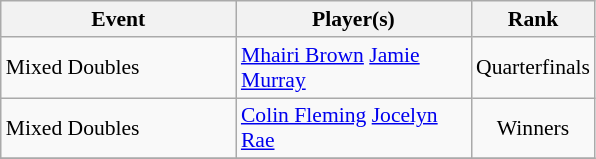<table class=wikitable style="font-size:90%">
<tr>
<th width=150>Event</th>
<th width=150>Player(s)</th>
<th width=50>Rank</th>
</tr>
<tr>
<td>Mixed Doubles</td>
<td><a href='#'>Mhairi Brown</a> <a href='#'>Jamie Murray</a></td>
<td align="center">Quarterfinals</td>
</tr>
<tr>
<td>Mixed Doubles</td>
<td><a href='#'>Colin Fleming</a> <a href='#'>Jocelyn Rae</a></td>
<td align="center">Winners</td>
</tr>
<tr>
</tr>
</table>
